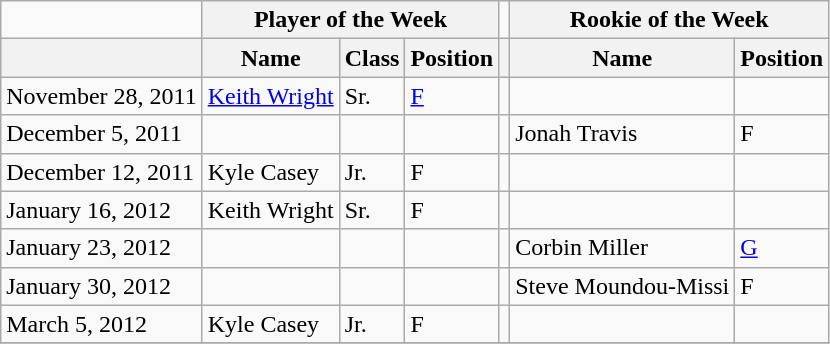<table class="wikitable">
<tr>
<td></td>
<th colspan=3><strong>Player of the Week</strong></th>
<td></td>
<th colspan=2><strong>Rookie of the Week</strong></th>
</tr>
<tr>
<th></th>
<th>Name</th>
<th>Class</th>
<th>Position</th>
<th></th>
<th>Name</th>
<th>Position</th>
</tr>
<tr>
<td>November 28, 2011</td>
<td><a href='#'>Keith Wright</a></td>
<td>Sr.</td>
<td><a href='#'>F</a></td>
<td></td>
<td></td>
<td></td>
</tr>
<tr>
<td>December 5, 2011</td>
<td></td>
<td></td>
<td></td>
<td></td>
<td>Jonah Travis</td>
<td>F</td>
</tr>
<tr>
<td>December 12, 2011</td>
<td>Kyle Casey</td>
<td>Jr.</td>
<td>F</td>
<td></td>
<td></td>
<td></td>
</tr>
<tr>
<td>January 16, 2012</td>
<td>Keith Wright</td>
<td>Sr.</td>
<td>F</td>
<td></td>
<td></td>
<td></td>
</tr>
<tr>
<td>January 23, 2012</td>
<td></td>
<td></td>
<td></td>
<td></td>
<td>Corbin Miller</td>
<td><a href='#'>G</a></td>
</tr>
<tr>
<td>January 30, 2012</td>
<td></td>
<td></td>
<td></td>
<td></td>
<td>Steve Moundou-Missi</td>
<td>F</td>
</tr>
<tr>
<td>March 5, 2012</td>
<td>Kyle Casey</td>
<td>Jr.</td>
<td>F</td>
<td></td>
<td></td>
<td></td>
</tr>
<tr>
</tr>
</table>
